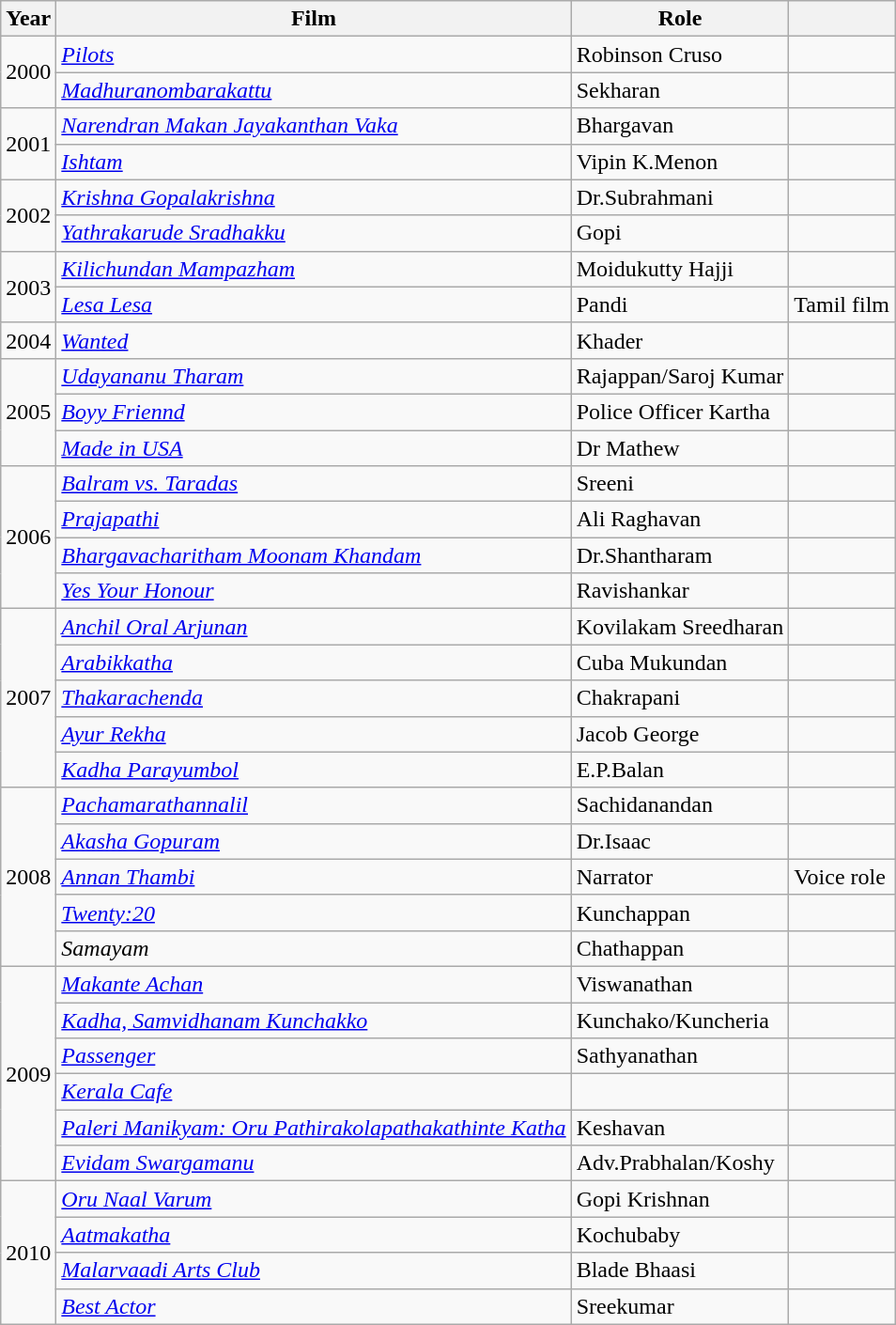<table class="wikitable sortable">
<tr>
<th>Year</th>
<th>Film</th>
<th>Role</th>
<th></th>
</tr>
<tr>
<td rowspan=2>2000</td>
<td><em><a href='#'>Pilots</a></em></td>
<td>Robinson Cruso</td>
<td></td>
</tr>
<tr>
<td><em><a href='#'>Madhuranombarakattu</a></em></td>
<td>Sekharan</td>
<td></td>
</tr>
<tr>
<td rowspan=2>2001</td>
<td><em><a href='#'>Narendran Makan Jayakanthan Vaka</a></em></td>
<td>Bhargavan</td>
<td></td>
</tr>
<tr>
<td><em><a href='#'>Ishtam</a></em></td>
<td>Vipin K.Menon</td>
<td></td>
</tr>
<tr>
<td rowspan=2>2002</td>
<td><em><a href='#'>Krishna Gopalakrishna</a></em></td>
<td>Dr.Subrahmani</td>
<td></td>
</tr>
<tr>
<td><em><a href='#'>Yathrakarude Sradhakku</a></em></td>
<td>Gopi</td>
<td></td>
</tr>
<tr>
<td rowspan="2">2003</td>
<td><em><a href='#'>Kilichundan Mampazham</a></em></td>
<td>Moidukutty Hajji</td>
<td></td>
</tr>
<tr>
<td><em><a href='#'>Lesa Lesa</a></em></td>
<td>Pandi</td>
<td>Tamil film</td>
</tr>
<tr>
<td>2004</td>
<td><em><a href='#'>Wanted</a></em></td>
<td>Khader</td>
<td></td>
</tr>
<tr>
<td rowspan=3>2005</td>
<td><em><a href='#'>Udayananu Tharam</a></em></td>
<td>Rajappan/Saroj Kumar</td>
<td></td>
</tr>
<tr>
<td><em><a href='#'>Boyy Friennd</a></em></td>
<td>Police Officer Kartha</td>
<td></td>
</tr>
<tr>
<td><em><a href='#'>Made in USA</a></em></td>
<td>Dr Mathew</td>
<td></td>
</tr>
<tr>
<td rowspan=4>2006</td>
<td><em><a href='#'>Balram vs. Taradas</a></em></td>
<td>Sreeni</td>
<td></td>
</tr>
<tr>
<td><em><a href='#'>Prajapathi</a></em></td>
<td>Ali Raghavan</td>
<td></td>
</tr>
<tr>
<td><em><a href='#'>Bhargavacharitham Moonam Khandam</a></em></td>
<td>Dr.Shantharam</td>
<td></td>
</tr>
<tr>
<td><em><a href='#'>Yes Your Honour</a></em></td>
<td>Ravishankar</td>
<td></td>
</tr>
<tr>
<td rowspan=5>2007</td>
<td><em><a href='#'>Anchil Oral Arjunan</a></em></td>
<td>Kovilakam Sreedharan</td>
<td></td>
</tr>
<tr>
<td><em><a href='#'>Arabikkatha</a></em></td>
<td>Cuba Mukundan</td>
<td></td>
</tr>
<tr>
<td><em><a href='#'>Thakarachenda</a></em></td>
<td>Chakrapani</td>
<td></td>
</tr>
<tr>
<td><em><a href='#'>Ayur Rekha</a></em></td>
<td>Jacob George</td>
<td></td>
</tr>
<tr>
<td><em><a href='#'>Kadha Parayumbol</a></em></td>
<td>E.P.Balan</td>
<td></td>
</tr>
<tr>
<td rowspan=5>2008</td>
<td><em><a href='#'>Pachamarathannalil</a></em></td>
<td>Sachidanandan</td>
<td></td>
</tr>
<tr>
<td><em><a href='#'>Akasha Gopuram</a></em></td>
<td>Dr.Isaac</td>
<td></td>
</tr>
<tr>
<td><em><a href='#'>Annan Thambi</a></em></td>
<td>Narrator</td>
<td>Voice role</td>
</tr>
<tr>
<td><em><a href='#'>Twenty:20</a></em></td>
<td>Kunchappan</td>
<td></td>
</tr>
<tr>
<td><em>Samayam</em></td>
<td>Chathappan</td>
<td></td>
</tr>
<tr>
<td rowspan=6>2009</td>
<td><em><a href='#'>Makante Achan</a></em></td>
<td>Viswanathan</td>
<td></td>
</tr>
<tr>
<td><em><a href='#'>Kadha, Samvidhanam Kunchakko</a></em></td>
<td>Kunchako/Kuncheria</td>
<td></td>
</tr>
<tr>
<td><em><a href='#'>Passenger</a></em></td>
<td>Sathyanathan</td>
<td></td>
</tr>
<tr>
<td><em><a href='#'>Kerala Cafe</a></em></td>
<td></td>
<td></td>
</tr>
<tr>
<td><em><a href='#'>Paleri Manikyam: Oru Pathirakolapathakathinte Katha</a></em></td>
<td>Keshavan</td>
<td></td>
</tr>
<tr>
<td><em><a href='#'>Evidam Swargamanu</a></em></td>
<td>Adv.Prabhalan/Koshy</td>
<td></td>
</tr>
<tr>
<td rowspan=4>2010</td>
<td><em><a href='#'>Oru Naal Varum</a></em></td>
<td>Gopi Krishnan</td>
<td></td>
</tr>
<tr>
<td><em><a href='#'>Aatmakatha</a></em></td>
<td>Kochubaby</td>
<td></td>
</tr>
<tr>
<td><em><a href='#'>Malarvaadi Arts Club</a></em></td>
<td>Blade Bhaasi</td>
<td></td>
</tr>
<tr>
<td><em><a href='#'>Best Actor</a></em></td>
<td>Sreekumar</td>
<td></td>
</tr>
</table>
